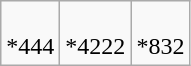<table class=wikitable>
<tr align=center>
<td><br>*444</td>
<td><br>*4222</td>
<td><br>*832</td>
</tr>
</table>
